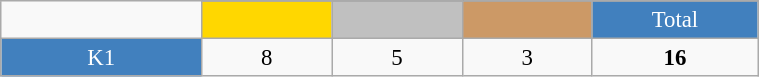<table class="wikitable"  style="font-size:95%; text-align:center; border:gray solid 1px; width:40%;">
<tr>
<td rowspan="2" style="width:3%;"></td>
</tr>
<tr>
<td style="width:2%;" bgcolor=gold></td>
<td style="width:2%;" bgcolor=silver></td>
<td style="width:2%;" bgcolor=cc9966></td>
<td style="width:2%; background-color:#4180be; color:white;">Total</td>
</tr>
<tr>
<td style="background-color:#4180be; color:white;">K1</td>
<td>8</td>
<td>5</td>
<td>3</td>
<td><strong>16</strong></td>
</tr>
</table>
